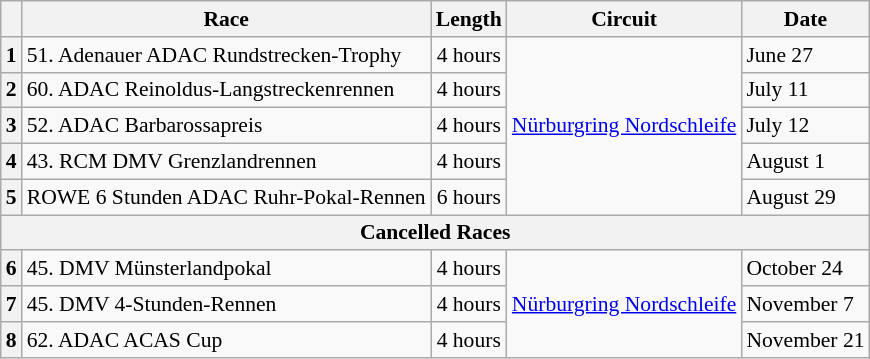<table class="wikitable" style="font-size: 90%">
<tr>
<th></th>
<th>Race</th>
<th>Length</th>
<th>Circuit</th>
<th>Date</th>
</tr>
<tr>
<th>1</th>
<td>51. Adenauer ADAC Rundstrecken-Trophy</td>
<td align=center>4 hours</td>
<td rowspan=5> <a href='#'>Nürburgring Nordschleife</a></td>
<td>June 27</td>
</tr>
<tr>
<th>2</th>
<td>60. ADAC Reinoldus-Langstreckenrennen</td>
<td align=center>4 hours</td>
<td>July 11</td>
</tr>
<tr>
<th>3</th>
<td>52. ADAC Barbarossapreis</td>
<td align=center>4 hours</td>
<td>July 12</td>
</tr>
<tr>
<th>4</th>
<td>43. RCM DMV Grenzlandrennen</td>
<td align=center>4 hours</td>
<td>August 1</td>
</tr>
<tr>
<th>5</th>
<td>ROWE 6 Stunden ADAC Ruhr-Pokal-Rennen</td>
<td align=center>6 hours</td>
<td>August 29</td>
</tr>
<tr>
<th colspan=5>Cancelled Races</th>
</tr>
<tr>
<th>6</th>
<td>45. DMV Münsterlandpokal</td>
<td align=center>4 hours</td>
<td rowspan=3> <a href='#'>Nürburgring Nordschleife</a></td>
<td>October 24</td>
</tr>
<tr>
<th>7</th>
<td>45. DMV 4-Stunden-Rennen</td>
<td align=center>4 hours</td>
<td>November 7</td>
</tr>
<tr>
<th>8</th>
<td>62. ADAC ACAS Cup</td>
<td align=center>4 hours</td>
<td>November 21</td>
</tr>
</table>
